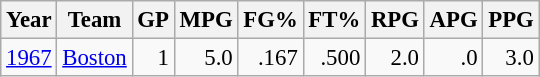<table class="wikitable sortable" style="font-size:95%; text-align:right;">
<tr>
<th>Year</th>
<th>Team</th>
<th>GP</th>
<th>MPG</th>
<th>FG%</th>
<th>FT%</th>
<th>RPG</th>
<th>APG</th>
<th>PPG</th>
</tr>
<tr>
<td style="text-align:left;"><a href='#'>1967</a></td>
<td style="text-align:left;"><a href='#'>Boston</a></td>
<td>1</td>
<td>5.0</td>
<td>.167</td>
<td>.500</td>
<td>2.0</td>
<td>.0</td>
<td>3.0</td>
</tr>
</table>
